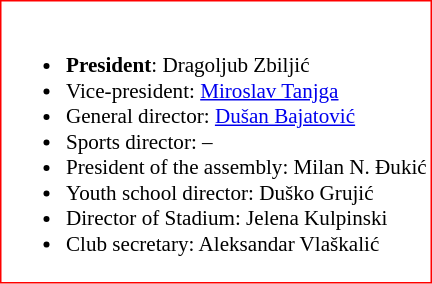<table class="toccolours" style="border:#FF0000 solid 1px; background: #FFFFFF; font-size: 88%">
<tr>
<td><br><ul><li><strong>President</strong>:  Dragoljub Zbiljić</li><li>Vice-president:  <a href='#'>Miroslav Tanjga</a></li><li>General director:  <a href='#'>Dušan Bajatović</a></li><li>Sports director: –</li><li>President of the assembly:  Milan N. Đukić</li><li>Youth school director:  Duško Grujić</li><li>Director of Stadium:  Jelena Kulpinski</li><li>Club secretary:  Aleksandar Vlaškalić</li></ul></td>
</tr>
</table>
